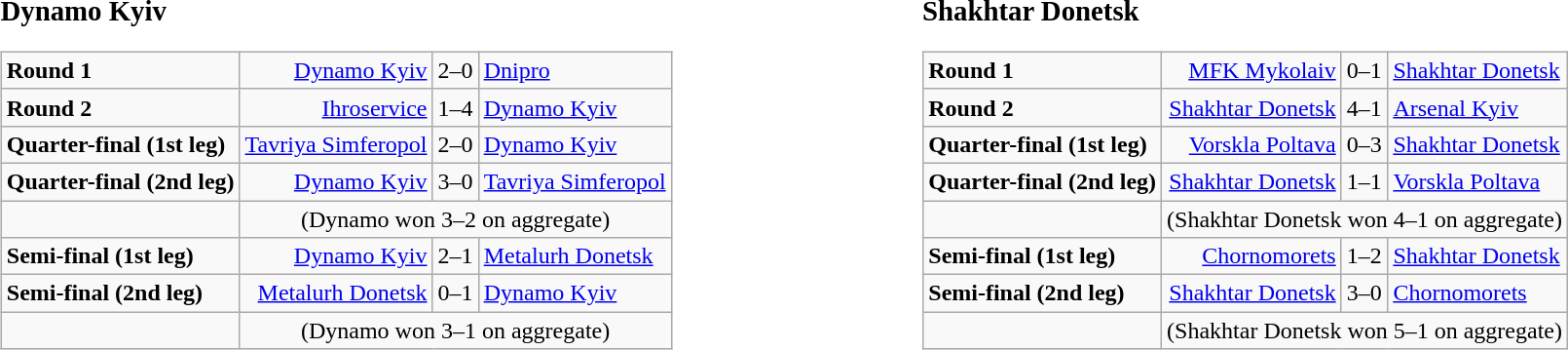<table width=100%>
<tr>
<td width=50% valign=top><br><big><strong>Dynamo Kyiv</strong></big><table class="wikitable">
<tr>
<td><strong>Round 1</strong></td>
<td align=right><a href='#'>Dynamo Kyiv</a></td>
<td>2–0</td>
<td><a href='#'>Dnipro</a></td>
</tr>
<tr>
<td><strong>Round 2</strong></td>
<td align=right><a href='#'>Ihroservice</a></td>
<td>1–4</td>
<td><a href='#'>Dynamo Kyiv</a></td>
</tr>
<tr>
<td><strong>Quarter-final (1st leg)</strong></td>
<td align=right><a href='#'>Tavriya Simferopol</a></td>
<td>2–0</td>
<td><a href='#'>Dynamo Kyiv</a></td>
</tr>
<tr>
<td><strong>Quarter-final (2nd leg)</strong></td>
<td align=right><a href='#'>Dynamo Kyiv</a></td>
<td>3–0</td>
<td><a href='#'>Tavriya Simferopol</a></td>
</tr>
<tr>
<td> </td>
<td colspan="4" style="text-align:center;">(Dynamo won 3–2 on aggregate)</td>
</tr>
<tr>
<td><strong>Semi-final (1st leg)</strong></td>
<td align=right><a href='#'>Dynamo Kyiv</a></td>
<td>2–1</td>
<td><a href='#'>Metalurh Donetsk</a></td>
</tr>
<tr>
<td><strong>Semi-final (2nd leg)</strong></td>
<td align=right><a href='#'>Metalurh Donetsk</a></td>
<td>0–1</td>
<td><a href='#'>Dynamo Kyiv</a></td>
</tr>
<tr>
<td> </td>
<td colspan="4" style="text-align:center;">(Dynamo won 3–1 on aggregate)</td>
</tr>
</table>
</td>
<td width=50% valign=top><br><big><strong>Shakhtar Donetsk</strong></big><table class="wikitable">
<tr>
<td><strong>Round 1</strong></td>
<td align=right><a href='#'>MFK Mykolaiv</a></td>
<td>0–1</td>
<td><a href='#'>Shakhtar Donetsk</a></td>
</tr>
<tr>
<td><strong>Round 2</strong></td>
<td align=right><a href='#'>Shakhtar Donetsk</a></td>
<td>4–1</td>
<td><a href='#'>Arsenal Kyiv</a></td>
</tr>
<tr>
<td><strong>Quarter-final (1st leg)</strong></td>
<td align=right><a href='#'>Vorskla Poltava</a></td>
<td>0–3</td>
<td><a href='#'>Shakhtar Donetsk</a></td>
</tr>
<tr>
<td><strong>Quarter-final (2nd leg)</strong></td>
<td align=right><a href='#'>Shakhtar Donetsk</a></td>
<td>1–1</td>
<td><a href='#'>Vorskla Poltava</a></td>
</tr>
<tr>
<td> </td>
<td colspan="4" style="text-align:center;">(Shakhtar Donetsk won 4–1 on aggregate)</td>
</tr>
<tr>
<td><strong>Semi-final (1st leg)</strong></td>
<td align=right><a href='#'>Chornomorets</a></td>
<td>1–2</td>
<td><a href='#'>Shakhtar Donetsk</a></td>
</tr>
<tr valign=top>
<td><strong>Semi-final (2nd leg)</strong></td>
<td align=right><a href='#'>Shakhtar Donetsk</a></td>
<td>3–0</td>
<td><a href='#'>Chornomorets</a></td>
</tr>
<tr>
<td> </td>
<td colspan="4" style="text-align:center;">(Shakhtar Donetsk won 5–1 on aggregate)</td>
</tr>
</table>
</td>
</tr>
</table>
